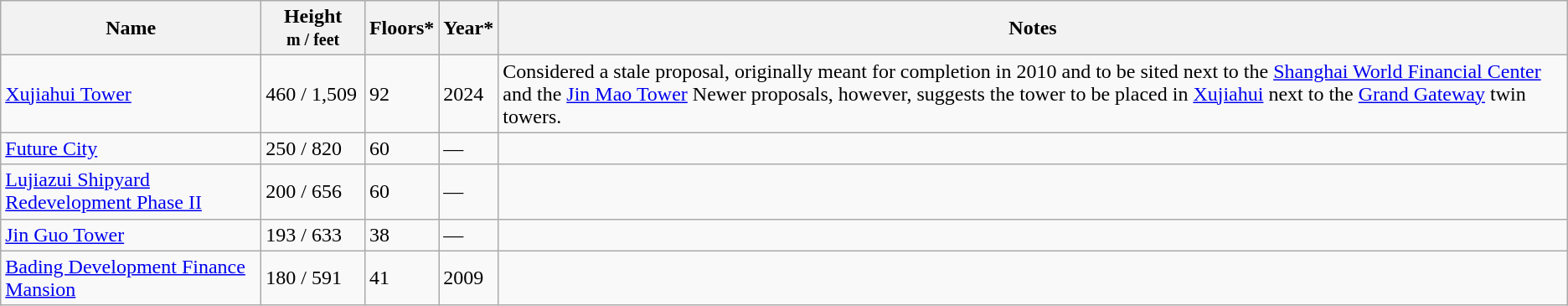<table class="wikitable sortable">
<tr>
<th style="width:200px;">Name</th>
<th style="width:75px;">Height<br><small>m / feet</small></th>
<th>Floors*</th>
<th>Year*</th>
<th class="unsortable">Notes</th>
</tr>
<tr>
<td><a href='#'>Xujiahui Tower</a></td>
<td>460 / 1,509</td>
<td>92</td>
<td>2024</td>
<td>Considered a stale proposal, originally meant for completion in 2010 and to be sited next to the <a href='#'>Shanghai World Financial Center</a> and the <a href='#'>Jin Mao Tower</a> Newer proposals, however, suggests the tower to be placed in <a href='#'>Xujiahui</a> next to the <a href='#'>Grand Gateway</a> twin towers.</td>
</tr>
<tr>
<td><a href='#'>Future City</a></td>
<td>250 / 820</td>
<td>60</td>
<td>—</td>
<td></td>
</tr>
<tr>
<td><a href='#'>Lujiazui Shipyard Redevelopment Phase II</a></td>
<td>200 / 656</td>
<td>60</td>
<td>—</td>
<td></td>
</tr>
<tr>
<td><a href='#'>Jin Guo Tower</a></td>
<td>193 / 633</td>
<td>38</td>
<td>—</td>
<td></td>
</tr>
<tr>
<td><a href='#'>Bading Development Finance Mansion</a></td>
<td>180 / 591</td>
<td>41</td>
<td>2009</td>
<td></td>
</tr>
</table>
